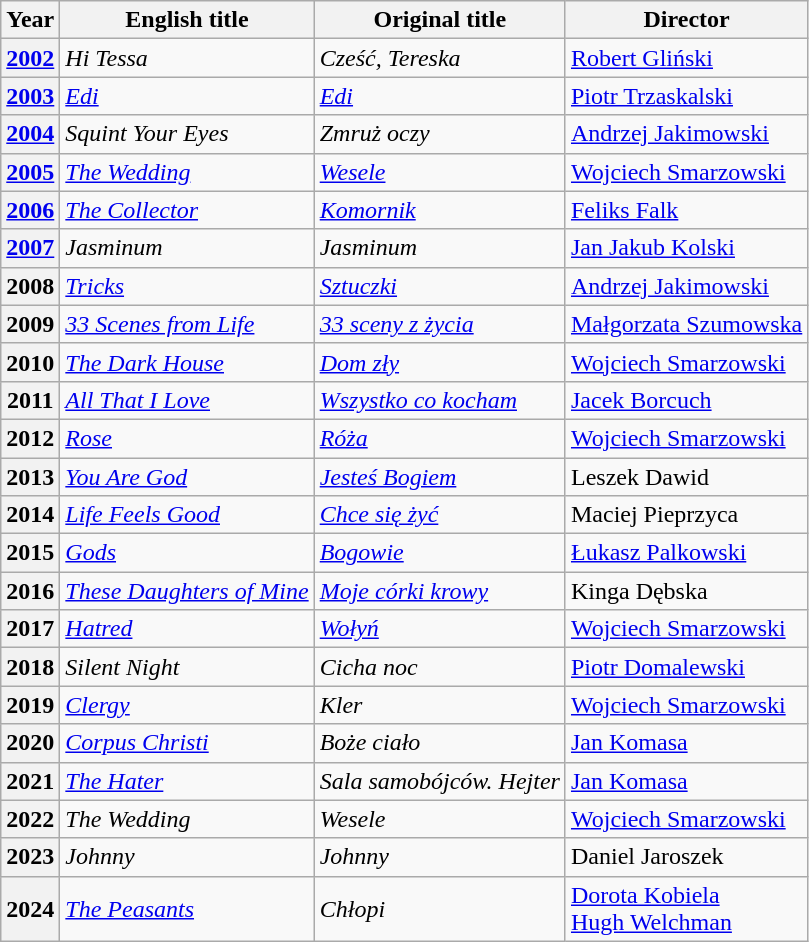<table class="wikitable">
<tr>
<th>Year</th>
<th>English title</th>
<th>Original title</th>
<th>Director</th>
</tr>
<tr>
<th><a href='#'>2002</a></th>
<td><em>Hi Tessa</em></td>
<td><em>Cześć, Tereska</em></td>
<td><a href='#'>Robert Gliński</a></td>
</tr>
<tr>
<th><a href='#'>2003</a></th>
<td><a href='#'><em>Edi</em></a></td>
<td><a href='#'><em>Edi</em></a></td>
<td><a href='#'>Piotr Trzaskalski</a></td>
</tr>
<tr>
<th><a href='#'>2004</a></th>
<td><em>Squint Your Eyes</em></td>
<td><em>Zmruż oczy</em></td>
<td><a href='#'>Andrzej Jakimowski</a></td>
</tr>
<tr>
<th><a href='#'>2005</a></th>
<td><a href='#'><em>The Wedding</em></a></td>
<td><a href='#'><em>Wesele</em></a></td>
<td><a href='#'>Wojciech Smarzowski</a></td>
</tr>
<tr>
<th><a href='#'>2006</a></th>
<td><em><a href='#'>The Collector</a></em></td>
<td><em><a href='#'>Komornik</a></em></td>
<td><a href='#'>Feliks Falk</a></td>
</tr>
<tr>
<th><a href='#'>2007</a></th>
<td><em>Jasminum</em></td>
<td><em>Jasminum</em></td>
<td><a href='#'>Jan Jakub Kolski</a></td>
</tr>
<tr>
<th>2008</th>
<td><em><a href='#'>Tricks</a></em></td>
<td><a href='#'><em>Sztuczki</em></a></td>
<td><a href='#'>Andrzej Jakimowski</a></td>
</tr>
<tr>
<th>2009</th>
<td><em><a href='#'>33 Scenes from Life</a></em></td>
<td><a href='#'><em>33 sceny z życia</em></a></td>
<td><a href='#'>Małgorzata Szumowska</a></td>
</tr>
<tr>
<th>2010</th>
<td><em><a href='#'>The Dark House</a></em></td>
<td><a href='#'><em>Dom zły</em></a></td>
<td><a href='#'>Wojciech Smarzowski</a></td>
</tr>
<tr>
<th>2011</th>
<td><em><a href='#'>All That I Love</a></em></td>
<td><em><a href='#'>Wszystko co kocham</a></em></td>
<td><a href='#'>Jacek Borcuch</a></td>
</tr>
<tr>
<th>2012</th>
<td><em><a href='#'>Rose</a></em></td>
<td><a href='#'><em>Róża</em></a></td>
<td><a href='#'>Wojciech Smarzowski</a></td>
</tr>
<tr>
<th>2013</th>
<td><em><a href='#'>You Are God</a></em></td>
<td><em><a href='#'>Jesteś Bogiem</a></em></td>
<td>Leszek Dawid</td>
</tr>
<tr>
<th>2014</th>
<td><em><a href='#'>Life Feels Good</a></em></td>
<td><a href='#'><em>Chce się żyć</em></a></td>
<td>Maciej Pieprzyca</td>
</tr>
<tr>
<th>2015</th>
<td><a href='#'><em>Gods</em></a></td>
<td><em><a href='#'>Bogowie</a></em></td>
<td><a href='#'>Łukasz Palkowski</a></td>
</tr>
<tr>
<th>2016</th>
<td><em><a href='#'>These Daughters of Mine</a></em></td>
<td><em><a href='#'>Moje córki krowy</a></em></td>
<td>Kinga Dębska</td>
</tr>
<tr>
<th>2017</th>
<td><em><a href='#'>Hatred</a></em></td>
<td><em><a href='#'>Wołyń</a></em></td>
<td><a href='#'>Wojciech Smarzowski</a></td>
</tr>
<tr>
<th>2018</th>
<td><em>Silent Night</em></td>
<td><em>Cicha noc</em></td>
<td><a href='#'>Piotr Domalewski</a></td>
</tr>
<tr>
<th>2019</th>
<td><a href='#'><em>Clergy</em></a></td>
<td><em>Kler</em></td>
<td><a href='#'>Wojciech Smarzowski</a></td>
</tr>
<tr>
<th>2020</th>
<td><em><a href='#'>Corpus Christi</a></em></td>
<td><em>Boże ciało</em></td>
<td><a href='#'>Jan Komasa</a></td>
</tr>
<tr>
<th>2021</th>
<td><em><a href='#'>The Hater</a></em></td>
<td><em>Sala samobójców. Hejter</em></td>
<td><a href='#'>Jan Komasa</a></td>
</tr>
<tr>
<th>2022</th>
<td><em>The Wedding</em></td>
<td><em>Wesele</em></td>
<td><a href='#'>Wojciech Smarzowski</a></td>
</tr>
<tr>
<th>2023</th>
<td><em>Johnny</em></td>
<td><em>Johnny</em></td>
<td>Daniel Jaroszek</td>
</tr>
<tr>
<th>2024</th>
<td><em><a href='#'>The Peasants</a></em></td>
<td><em>Chłopi</em></td>
<td><a href='#'>Dorota Kobiela</a><br><a href='#'>Hugh Welchman</a></td>
</tr>
</table>
